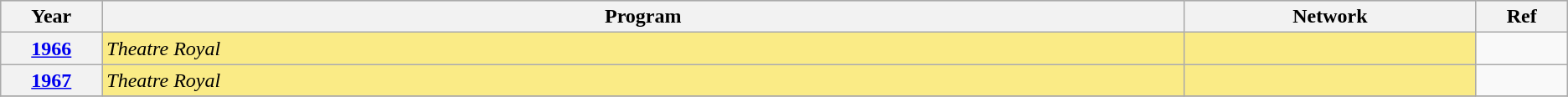<table class="wikitable sortable">
<tr style="background:#bebebe;">
<th scope="col" style="width:1%;">Year</th>
<th scope="col" style="width:16%;">Program</th>
<th scope="col" style="width:4%;">Network</th>
<th scope="col" style="width:1%;" class="unsortable">Ref</th>
</tr>
<tr>
<th scope="row" style="text-align:center"><a href='#'>1966</a></th>
<td style="background:#FAEB86"><em>Theatre Royal</em></td>
<td style="background:#FAEB86"></td>
<td></td>
</tr>
<tr>
<th scope="row" style="text-align:center"><a href='#'>1967</a></th>
<td style="background:#FAEB86"><em>Theatre Royal</em></td>
<td style="background:#FAEB86"></td>
<td></td>
</tr>
<tr>
</tr>
</table>
